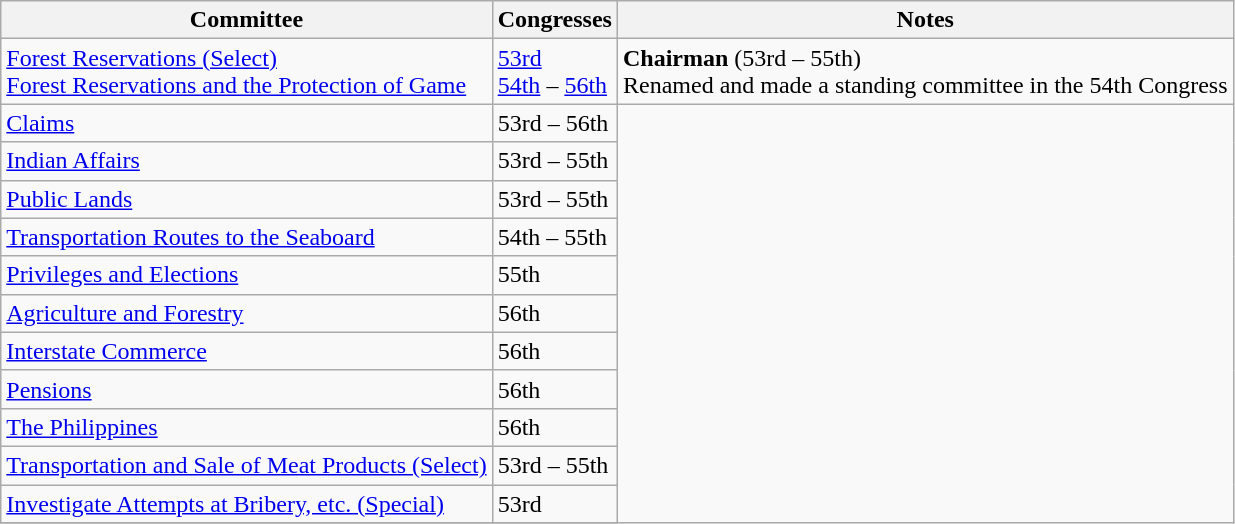<table class="wikitable" border="1">
<tr>
<th>Committee</th>
<th>Congresses</th>
<th>Notes</th>
</tr>
<tr>
<td><a href='#'>Forest Reservations (Select)</a><br><a href='#'>Forest Reservations and the Protection of Game</a></td>
<td><a href='#'>53rd</a><br><a href='#'>54th</a> – <a href='#'>56th</a></td>
<td><strong>Chairman</strong> (53rd – 55th)<br>Renamed and made a standing committee in the 54th Congress</td>
</tr>
<tr>
<td><a href='#'>Claims</a></td>
<td>53rd – 56th</td>
</tr>
<tr>
<td><a href='#'>Indian Affairs</a></td>
<td>53rd – 55th</td>
</tr>
<tr>
<td><a href='#'>Public Lands</a></td>
<td>53rd – 55th</td>
</tr>
<tr>
<td><a href='#'>Transportation Routes to the Seaboard</a></td>
<td>54th – 55th</td>
</tr>
<tr>
<td><a href='#'>Privileges and Elections</a></td>
<td>55th</td>
</tr>
<tr>
<td><a href='#'>Agriculture and Forestry</a></td>
<td>56th</td>
</tr>
<tr>
<td><a href='#'>Interstate Commerce</a></td>
<td>56th</td>
</tr>
<tr>
<td><a href='#'>Pensions</a></td>
<td>56th</td>
</tr>
<tr>
<td><a href='#'>The Philippines</a></td>
<td>56th</td>
</tr>
<tr>
<td><a href='#'>Transportation and Sale of Meat Products (Select)</a></td>
<td>53rd – 55th</td>
</tr>
<tr>
<td><a href='#'>Investigate Attempts at Bribery, etc. (Special)</a></td>
<td>53rd</td>
</tr>
<tr>
</tr>
</table>
